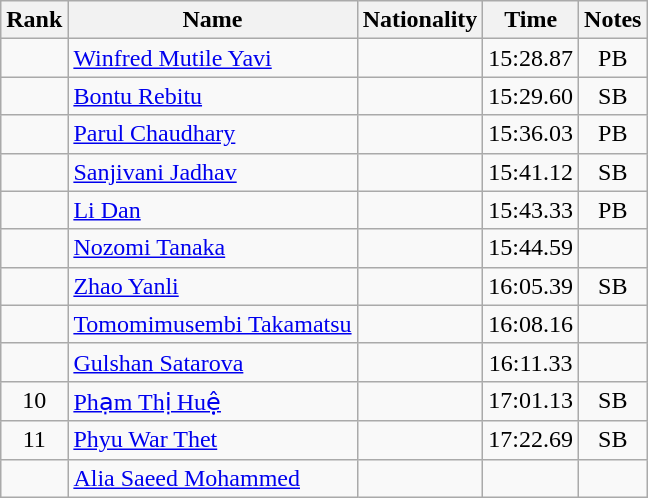<table class="wikitable sortable" style="text-align:center">
<tr>
<th>Rank</th>
<th>Name</th>
<th>Nationality</th>
<th>Time</th>
<th>Notes</th>
</tr>
<tr>
<td></td>
<td align=left><a href='#'>Winfred Mutile Yavi</a></td>
<td align=left></td>
<td>15:28.87</td>
<td>PB</td>
</tr>
<tr>
<td></td>
<td align=left><a href='#'>Bontu Rebitu</a></td>
<td align=left></td>
<td>15:29.60</td>
<td>SB</td>
</tr>
<tr>
<td></td>
<td align=left><a href='#'>Parul Chaudhary</a></td>
<td align=left></td>
<td>15:36.03</td>
<td>PB</td>
</tr>
<tr>
<td></td>
<td align=left><a href='#'>Sanjivani Jadhav</a></td>
<td align=left></td>
<td>15:41.12</td>
<td>SB</td>
</tr>
<tr>
<td></td>
<td align=left><a href='#'>Li Dan</a></td>
<td align=left></td>
<td>15:43.33</td>
<td>PB</td>
</tr>
<tr>
<td></td>
<td align=left><a href='#'>Nozomi Tanaka</a></td>
<td align=left></td>
<td>15:44.59</td>
<td></td>
</tr>
<tr>
<td></td>
<td align=left><a href='#'>Zhao Yanli</a></td>
<td align=left></td>
<td>16:05.39</td>
<td>SB</td>
</tr>
<tr>
<td></td>
<td align=left><a href='#'>Tomomimusembi Takamatsu</a></td>
<td align=left></td>
<td>16:08.16</td>
<td></td>
</tr>
<tr>
<td></td>
<td align=left><a href='#'>Gulshan Satarova</a></td>
<td align=left></td>
<td>16:11.33</td>
<td></td>
</tr>
<tr>
<td>10</td>
<td align=left><a href='#'>Phạm Thị Huệ</a></td>
<td align=left></td>
<td>17:01.13</td>
<td>SB</td>
</tr>
<tr>
<td>11</td>
<td align=left><a href='#'>Phyu War Thet</a></td>
<td align=left></td>
<td>17:22.69</td>
<td>SB</td>
</tr>
<tr>
<td></td>
<td align=left><a href='#'>Alia Saeed Mohammed</a></td>
<td align=left></td>
<td></td>
<td></td>
</tr>
</table>
